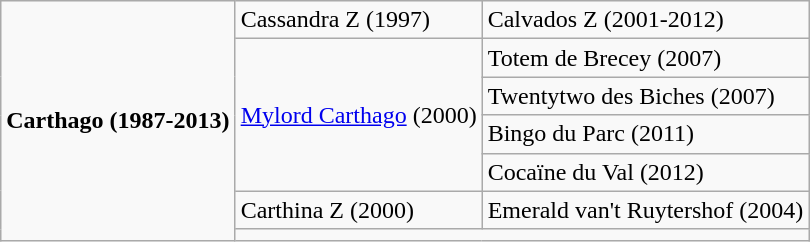<table class="wikitable">
<tr>
<td rowspan="7"><strong>Carthago (1987-2013)</strong></td>
<td>Cassandra Z (1997)</td>
<td>Calvados Z (2001-2012)</td>
</tr>
<tr>
<td rowspan="4"><a href='#'>Mylord Carthago</a> (2000)</td>
<td>Totem de Brecey (2007)</td>
</tr>
<tr>
<td>Twentytwo des Biches (2007)</td>
</tr>
<tr>
<td>Bingo du Parc (2011)</td>
</tr>
<tr>
<td>Cocaïne du Val (2012)</td>
</tr>
<tr>
<td>Carthina Z (2000)</td>
<td>Emerald van't Ruytershof (2004)</td>
</tr>
<tr>
<td colspan="2"></td>
</tr>
</table>
